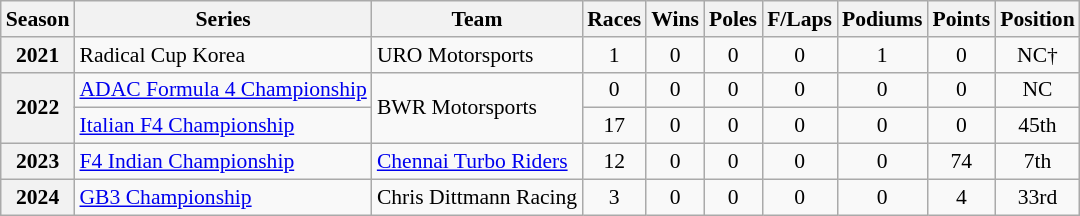<table class="wikitable" style="font-size: 90%; text-align:center">
<tr>
<th>Season</th>
<th>Series</th>
<th>Team</th>
<th>Races</th>
<th>Wins</th>
<th>Poles</th>
<th>F/Laps</th>
<th>Podiums</th>
<th>Points</th>
<th>Position</th>
</tr>
<tr>
<th>2021</th>
<td align="left">Radical Cup Korea</td>
<td align="left">URO Motorsports</td>
<td>1</td>
<td>0</td>
<td>0</td>
<td>0</td>
<td>1</td>
<td>0</td>
<td>NC†</td>
</tr>
<tr>
<th rowspan="2">2022</th>
<td align="left"><a href='#'>ADAC Formula 4 Championship</a></td>
<td rowspan="2" align="left">BWR Motorsports</td>
<td>0</td>
<td>0</td>
<td>0</td>
<td>0</td>
<td>0</td>
<td>0</td>
<td>NC</td>
</tr>
<tr>
<td align="left"><a href='#'>Italian F4 Championship</a></td>
<td>17</td>
<td>0</td>
<td>0</td>
<td>0</td>
<td>0</td>
<td>0</td>
<td>45th</td>
</tr>
<tr>
<th>2023</th>
<td align=left><a href='#'>F4 Indian Championship</a></td>
<td align=left><a href='#'>Chennai Turbo Riders</a></td>
<td>12</td>
<td>0</td>
<td>0</td>
<td>0</td>
<td>0</td>
<td>74</td>
<td>7th</td>
</tr>
<tr>
<th>2024</th>
<td align=left><a href='#'>GB3 Championship</a></td>
<td align=left>Chris Dittmann Racing</td>
<td>3</td>
<td>0</td>
<td>0</td>
<td>0</td>
<td>0</td>
<td>4</td>
<td>33rd</td>
</tr>
</table>
